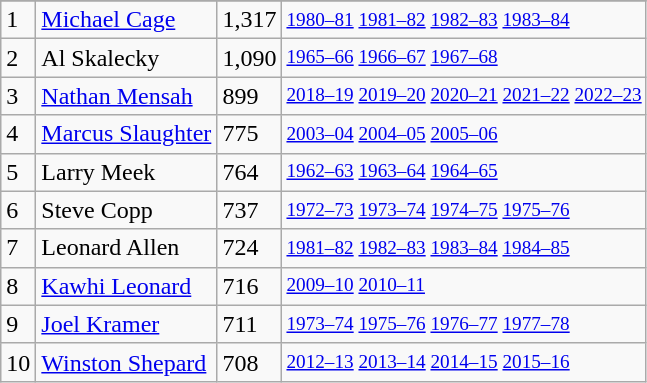<table class="wikitable">
<tr>
</tr>
<tr>
<td>1</td>
<td><a href='#'>Michael Cage</a></td>
<td>1,317</td>
<td style="font-size:80%;"><a href='#'>1980–81</a> <a href='#'>1981–82</a> <a href='#'>1982–83</a> <a href='#'>1983–84</a></td>
</tr>
<tr>
<td>2</td>
<td>Al Skalecky</td>
<td>1,090</td>
<td style="font-size:80%;"><a href='#'>1965–66</a> <a href='#'>1966–67</a> <a href='#'>1967–68</a></td>
</tr>
<tr>
<td>3</td>
<td><a href='#'>Nathan Mensah</a></td>
<td>899</td>
<td style="font-size:80%;"><a href='#'>2018–19</a> <a href='#'>2019–20</a> <a href='#'>2020–21</a> <a href='#'>2021–22</a> <a href='#'>2022–23</a></td>
</tr>
<tr>
<td>4</td>
<td><a href='#'>Marcus Slaughter</a></td>
<td>775</td>
<td style="font-size:80%;"><a href='#'>2003–04</a> <a href='#'>2004–05</a> <a href='#'>2005–06</a></td>
</tr>
<tr>
<td>5</td>
<td>Larry Meek</td>
<td>764</td>
<td style="font-size:80%;"><a href='#'>1962–63</a> <a href='#'>1963–64</a> <a href='#'>1964–65</a></td>
</tr>
<tr>
<td>6</td>
<td>Steve Copp</td>
<td>737</td>
<td style="font-size:80%;"><a href='#'>1972–73</a> <a href='#'>1973–74</a> <a href='#'>1974–75</a> <a href='#'>1975–76</a></td>
</tr>
<tr>
<td>7</td>
<td>Leonard Allen</td>
<td>724</td>
<td style="font-size:80%;"><a href='#'>1981–82</a> <a href='#'>1982–83</a> <a href='#'>1983–84</a> <a href='#'>1984–85</a></td>
</tr>
<tr>
<td>8</td>
<td><a href='#'>Kawhi Leonard</a></td>
<td>716</td>
<td style="font-size:80%;"><a href='#'>2009–10</a> <a href='#'>2010–11</a></td>
</tr>
<tr>
<td>9</td>
<td><a href='#'>Joel Kramer</a></td>
<td>711</td>
<td style="font-size:80%;"><a href='#'>1973–74</a> <a href='#'>1975–76</a> <a href='#'>1976–77</a> <a href='#'>1977–78</a></td>
</tr>
<tr>
<td>10</td>
<td><a href='#'>Winston Shepard</a></td>
<td>708</td>
<td style="font-size:80%;"><a href='#'>2012–13</a> <a href='#'>2013–14</a> <a href='#'>2014–15</a> <a href='#'>2015–16</a></td>
</tr>
</table>
